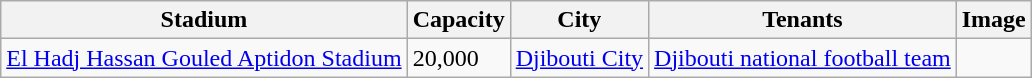<table class="wikitable sortable">
<tr>
<th>Stadium</th>
<th>Capacity</th>
<th>City</th>
<th>Tenants</th>
<th>Image</th>
</tr>
<tr>
<td><a href='#'>El Hadj Hassan Gouled Aptidon Stadium</a></td>
<td>20,000</td>
<td><a href='#'>Djibouti City</a></td>
<td><a href='#'>Djibouti national football team</a></td>
<td></td>
</tr>
</table>
